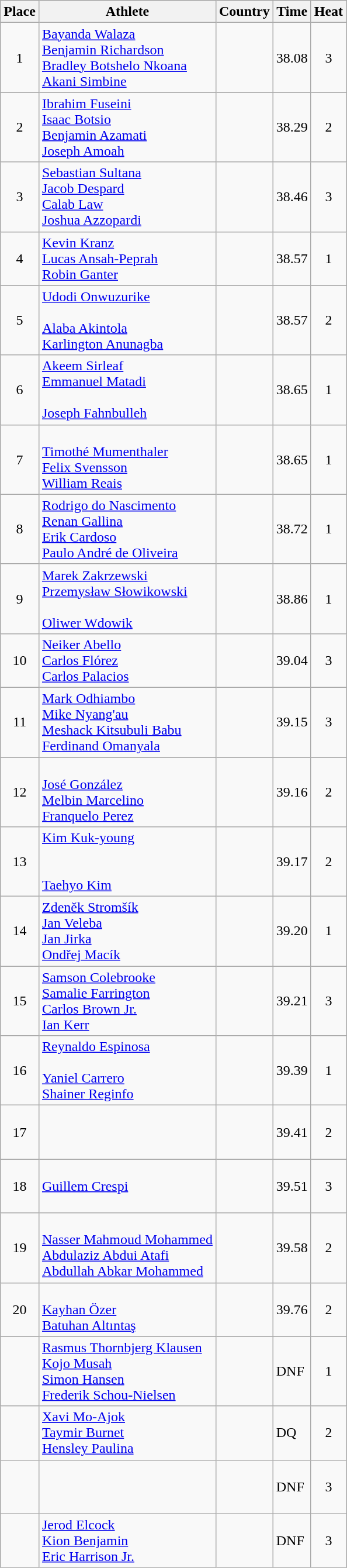<table class="wikitable mw-datatable sortable">
<tr>
<th>Place</th>
<th>Athlete</th>
<th>Country</th>
<th>Time</th>
<th>Heat</th>
</tr>
<tr>
<td align=center>1</td>
<td><a href='#'>Bayanda Walaza</a><br><a href='#'>Benjamin Richardson</a><br><a href='#'>Bradley Botshelo Nkoana</a><br><a href='#'>Akani Simbine</a></td>
<td></td>
<td>38.08</td>
<td align=center>3</td>
</tr>
<tr>
<td align=center>2</td>
<td><a href='#'>Ibrahim Fuseini</a><br><a href='#'>Isaac Botsio</a><br><a href='#'>Benjamin Azamati</a><br><a href='#'>Joseph Amoah</a></td>
<td></td>
<td>38.29</td>
<td align=center>2</td>
</tr>
<tr>
<td align=center>3</td>
<td><a href='#'>Sebastian Sultana</a><br><a href='#'>Jacob Despard</a><br><a href='#'>Calab Law</a><br><a href='#'>Joshua Azzopardi</a></td>
<td></td>
<td>38.46</td>
<td align=center>3</td>
</tr>
<tr>
<td align=center>4</td>
<td><a href='#'>Kevin Kranz</a><br><a href='#'>Lucas Ansah-Peprah</a><br><a href='#'>Robin Ganter</a><br></td>
<td></td>
<td>38.57</td>
<td align=center>1</td>
</tr>
<tr>
<td align=center>5</td>
<td><a href='#'>Udodi Onwuzurike</a><br><br><a href='#'>Alaba Akintola</a><br><a href='#'>Karlington Anunagba</a></td>
<td></td>
<td>38.57</td>
<td align=center>2</td>
</tr>
<tr>
<td align=center>6</td>
<td><a href='#'>Akeem Sirleaf</a><br><a href='#'>Emmanuel Matadi</a><br><br><a href='#'>Joseph Fahnbulleh</a></td>
<td></td>
<td>38.65</td>
<td align=center>1</td>
</tr>
<tr>
<td align=center>7</td>
<td><br><a href='#'>Timothé Mumenthaler</a><br><a href='#'>Felix Svensson</a><br><a href='#'>William Reais</a></td>
<td></td>
<td>38.65</td>
<td align=center>1</td>
</tr>
<tr>
<td align=center>8</td>
<td><a href='#'>Rodrigo do Nascimento</a><br><a href='#'>Renan Gallina</a><br><a href='#'>Erik Cardoso</a><br><a href='#'>Paulo André de Oliveira</a></td>
<td></td>
<td>38.72</td>
<td align=center>1</td>
</tr>
<tr>
<td align=center>9</td>
<td><a href='#'>Marek Zakrzewski</a><br><a href='#'>Przemysław Słowikowski</a><br><br><a href='#'>Oliwer Wdowik</a></td>
<td></td>
<td>38.86</td>
<td align=center>1</td>
</tr>
<tr>
<td align=center>10</td>
<td><a href='#'>Neiker Abello</a><br><a href='#'>Carlos Flórez</a><br><a href='#'>Carlos Palacios</a><br></td>
<td></td>
<td>39.04</td>
<td align=center>3</td>
</tr>
<tr>
<td align=center>11</td>
<td><a href='#'>Mark Odhiambo</a><br><a href='#'>Mike Nyang'au</a><br><a href='#'>Meshack Kitsubuli Babu</a><br><a href='#'>Ferdinand Omanyala</a></td>
<td></td>
<td>39.15</td>
<td align=center>3</td>
</tr>
<tr>
<td align=center>12</td>
<td><br><a href='#'>José González</a><br><a href='#'>Melbin Marcelino</a><br><a href='#'>Franquelo Perez</a></td>
<td></td>
<td>39.16</td>
<td align=center>2</td>
</tr>
<tr>
<td align=center>13</td>
<td><a href='#'>Kim Kuk-young</a><br><br><br><a href='#'>Taehyo Kim</a></td>
<td></td>
<td>39.17</td>
<td align=center>2</td>
</tr>
<tr>
<td align=center>14</td>
<td><a href='#'>Zdeněk Stromšík</a><br><a href='#'>Jan Veleba</a><br><a href='#'>Jan Jirka</a><br><a href='#'>Ondřej Macík</a></td>
<td></td>
<td>39.20</td>
<td align=center>1</td>
</tr>
<tr>
<td align=center>15</td>
<td><a href='#'>Samson Colebrooke</a><br><a href='#'>Samalie Farrington</a><br><a href='#'>Carlos Brown Jr.</a><br><a href='#'>Ian Kerr</a></td>
<td></td>
<td>39.21</td>
<td align=center>3</td>
</tr>
<tr>
<td align=center>16</td>
<td><a href='#'>Reynaldo Espinosa</a><br><br><a href='#'>Yaniel Carrero</a><br><a href='#'>Shainer Reginfo</a></td>
<td></td>
<td>39.39</td>
<td align=center>1</td>
</tr>
<tr>
<td align=center>17</td>
<td><br><br><br></td>
<td></td>
<td>39.41</td>
<td align=center>2</td>
</tr>
<tr>
<td align=center>18</td>
<td><br><a href='#'>Guillem Crespi</a><br><br></td>
<td></td>
<td>39.51</td>
<td align=center>3</td>
</tr>
<tr>
<td align=center>19</td>
<td><br><a href='#'>Nasser Mahmoud Mohammed</a><br><a href='#'>Abdulaziz Abdui Atafi</a><br><a href='#'>Abdullah Abkar Mohammed</a></td>
<td></td>
<td>39.58</td>
<td align=center>2</td>
</tr>
<tr>
<td align=center>20</td>
<td><br><a href='#'>Kayhan Özer</a><br><a href='#'>Batuhan Altıntaş</a><br></td>
<td></td>
<td>39.76</td>
<td align=center>2</td>
</tr>
<tr>
<td align=center></td>
<td><a href='#'>Rasmus Thornbjerg Klausen</a><br><a href='#'>Kojo Musah</a><br><a href='#'>Simon Hansen</a><br><a href='#'>Frederik Schou-Nielsen</a></td>
<td></td>
<td>DNF</td>
<td align=center>1</td>
</tr>
<tr>
<td align=center></td>
<td><a href='#'>Xavi Mo-Ajok</a><br><a href='#'>Taymir Burnet</a><br><a href='#'>Hensley Paulina</a><br></td>
<td></td>
<td>DQ</td>
<td align=center>2</td>
</tr>
<tr>
<td align=center></td>
<td><br><br><br></td>
<td></td>
<td>DNF</td>
<td align=center>3</td>
</tr>
<tr>
<td align=center></td>
<td><a href='#'>Jerod Elcock</a><br><a href='#'>Kion Benjamin</a><br><a href='#'>Eric Harrison Jr.</a><br></td>
<td></td>
<td>DNF</td>
<td align=center>3</td>
</tr>
</table>
